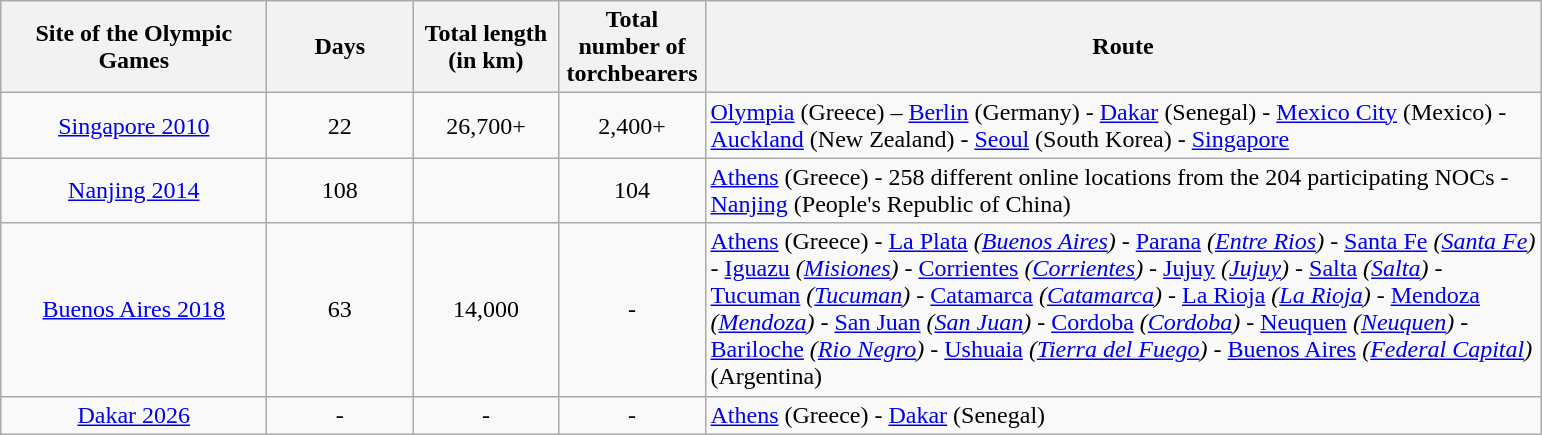<table class="wikitable sortable">
<tr>
<th width="170">Site of the Olympic Games</th>
<th width="90">Days</th>
<th width="90">Total length (in km)</th>
<th width="90">Total number of torchbearers</th>
<th width="550" class="unsortable">Route</th>
</tr>
<tr>
<td align=center> <a href='#'>Singapore 2010</a></td>
<td align=center>22</td>
<td align=center>26,700+</td>
<td align=center>2,400+</td>
<td><a href='#'>Olympia</a> (Greece) – <a href='#'>Berlin</a> (Germany) - <a href='#'>Dakar</a> (Senegal) - <a href='#'>Mexico City</a> (Mexico) - <a href='#'>Auckland</a> (New Zealand) - <a href='#'>Seoul</a> (South Korea) - <a href='#'>Singapore</a></td>
</tr>
<tr>
<td align=center> <a href='#'>Nanjing 2014</a></td>
<td align=center>108</td>
<td align=center></td>
<td align=center>104</td>
<td><a href='#'>Athens</a> (Greece) - 258 different online locations from the 204 participating NOCs - <a href='#'>Nanjing</a> (People's Republic of China)</td>
</tr>
<tr>
<td align=center> <a href='#'>Buenos Aires 2018</a></td>
<td align=center>63</td>
<td align=center>14,000</td>
<td align=center>-</td>
<td><a href='#'>Athens</a> (Greece) - <a href='#'>La Plata</a> <em>(<a href='#'>Buenos Aires</a>)</em> - <a href='#'>Parana</a> <em>(<a href='#'>Entre Rios</a>)</em> - <a href='#'>Santa Fe</a> <em>(<a href='#'>Santa Fe</a>)</em> - <a href='#'>Iguazu</a> <em>(<a href='#'>Misiones</a>)</em> - <a href='#'>Corrientes</a> <em>(<a href='#'>Corrientes</a>)</em> - <a href='#'>Jujuy</a> <em>(<a href='#'>Jujuy</a>)</em>  - <a href='#'>Salta</a> <em>(<a href='#'>Salta</a>)</em> - <a href='#'>Tucuman</a> <em>(<a href='#'>Tucuman</a>)</em> - <a href='#'>Catamarca</a> <em>(<a href='#'>Catamarca</a>)</em> - <a href='#'>La Rioja</a> <em>(<a href='#'>La Rioja</a>)</em> - <a href='#'>Mendoza</a> <em>(<a href='#'>Mendoza</a>)</em> - <a href='#'>San Juan</a> <em>(<a href='#'>San Juan</a>)</em> - <a href='#'>Cordoba</a> <em>(<a href='#'>Cordoba</a>)</em> - <a href='#'>Neuquen</a> <em>(<a href='#'>Neuquen</a>)</em> - <a href='#'>Bariloche</a> <em>(<a href='#'>Rio Negro</a>)</em> - <a href='#'>Ushuaia</a> <em>(<a href='#'>Tierra del Fuego</a>)</em> - <a href='#'>Buenos Aires</a> <em>(<a href='#'>Federal Capital</a>)</em> (Argentina)</td>
</tr>
<tr>
<td align=center> <a href='#'>Dakar 2026</a></td>
<td align=center>-</td>
<td align=center>-</td>
<td align=center>-</td>
<td><a href='#'>Athens</a> (Greece) - <a href='#'>Dakar</a> (Senegal)</td>
</tr>
</table>
